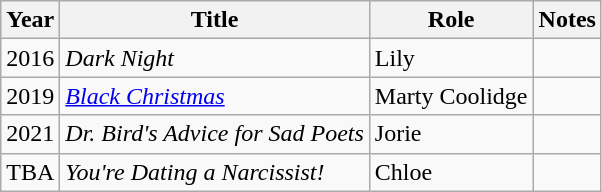<table class="wikitable">
<tr>
<th>Year</th>
<th>Title</th>
<th>Role</th>
<th>Notes</th>
</tr>
<tr>
<td>2016</td>
<td><em>Dark Night</em></td>
<td>Lily</td>
</tr>
<tr>
<td>2019</td>
<td><em><a href='#'>Black Christmas</a></em></td>
<td>Marty Coolidge</td>
<td></td>
</tr>
<tr>
<td>2021</td>
<td><em>Dr. Bird's Advice for Sad Poets</em></td>
<td>Jorie</td>
<td></td>
</tr>
<tr>
<td>TBA</td>
<td><em>You're Dating a Narcissist!</em></td>
<td>Chloe</td>
<td></td>
</tr>
</table>
